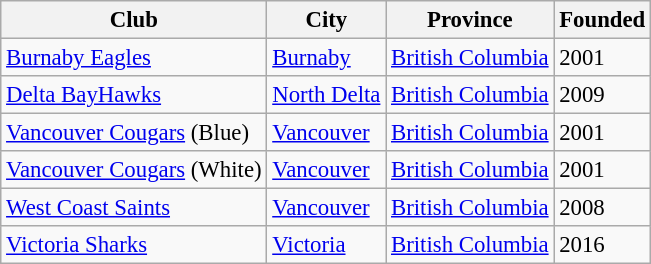<table class="wikitable" style="font-size: 95%;">
<tr>
<th>Club</th>
<th>City</th>
<th>Province</th>
<th>Founded</th>
</tr>
<tr>
<td><a href='#'>Burnaby Eagles</a></td>
<td><a href='#'>Burnaby</a></td>
<td><a href='#'>British Columbia</a></td>
<td>2001</td>
</tr>
<tr>
<td><a href='#'>Delta BayHawks</a></td>
<td><a href='#'>North Delta</a></td>
<td><a href='#'>British Columbia</a></td>
<td>2009</td>
</tr>
<tr>
<td><a href='#'>Vancouver Cougars</a> (Blue)</td>
<td><a href='#'>Vancouver</a></td>
<td><a href='#'>British Columbia</a></td>
<td>2001</td>
</tr>
<tr>
<td><a href='#'>Vancouver Cougars</a> (White)</td>
<td><a href='#'>Vancouver</a></td>
<td><a href='#'>British Columbia</a></td>
<td>2001</td>
</tr>
<tr>
<td><a href='#'>West Coast Saints</a></td>
<td><a href='#'>Vancouver</a></td>
<td><a href='#'>British Columbia</a></td>
<td>2008</td>
</tr>
<tr>
<td><a href='#'>Victoria Sharks</a></td>
<td><a href='#'>Victoria</a></td>
<td><a href='#'>British Columbia</a></td>
<td>2016</td>
</tr>
</table>
